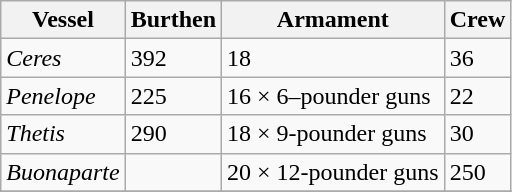<table class=" wikitable">
<tr>
<th>Vessel</th>
<th>Burthen</th>
<th>Armament</th>
<th>Crew</th>
</tr>
<tr>
<td><em>Ceres</em></td>
<td>392</td>
<td>18</td>
<td>36</td>
</tr>
<tr>
<td><em>Penelope</em></td>
<td>225</td>
<td>16 × 6–pounder guns</td>
<td>22</td>
</tr>
<tr>
<td><em>Thetis</em></td>
<td>290</td>
<td>18 × 9-pounder guns</td>
<td>30</td>
</tr>
<tr>
<td><em>Buonaparte</em></td>
<td></td>
<td>20 × 12-pounder guns</td>
<td>250</td>
</tr>
<tr>
</tr>
</table>
